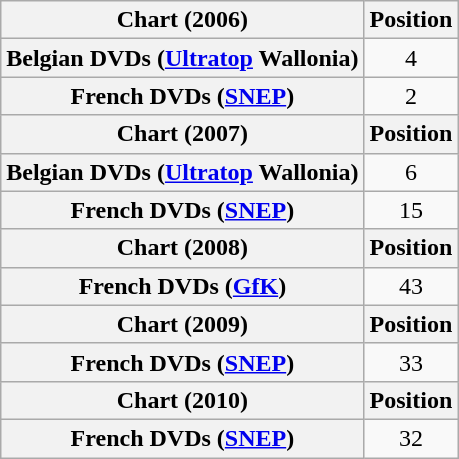<table class="wikitable sortable plainrowheaders" style="text-align:center">
<tr>
<th scope="col">Chart (2006)</th>
<th scope="col">Position</th>
</tr>
<tr>
<th scope="row">Belgian DVDs (<a href='#'>Ultratop</a> Wallonia)</th>
<td>4</td>
</tr>
<tr>
<th scope="row">French DVDs (<a href='#'>SNEP</a>)</th>
<td>2</td>
</tr>
<tr>
<th scope="col">Chart (2007)</th>
<th scope="col">Position</th>
</tr>
<tr>
<th scope="row">Belgian DVDs (<a href='#'>Ultratop</a> Wallonia)</th>
<td>6</td>
</tr>
<tr>
<th scope="row">French DVDs (<a href='#'>SNEP</a>)</th>
<td>15</td>
</tr>
<tr>
<th scope="col">Chart (2008)</th>
<th scope="col">Position</th>
</tr>
<tr>
<th scope="row">French DVDs (<a href='#'>GfK</a>)</th>
<td>43</td>
</tr>
<tr>
<th scope="col">Chart (2009)</th>
<th scope="col">Position</th>
</tr>
<tr>
<th scope="row">French DVDs (<a href='#'>SNEP</a>)</th>
<td>33</td>
</tr>
<tr>
<th scope="col">Chart (2010)</th>
<th scope="col">Position</th>
</tr>
<tr>
<th scope="row">French DVDs (<a href='#'>SNEP</a>)</th>
<td>32</td>
</tr>
</table>
